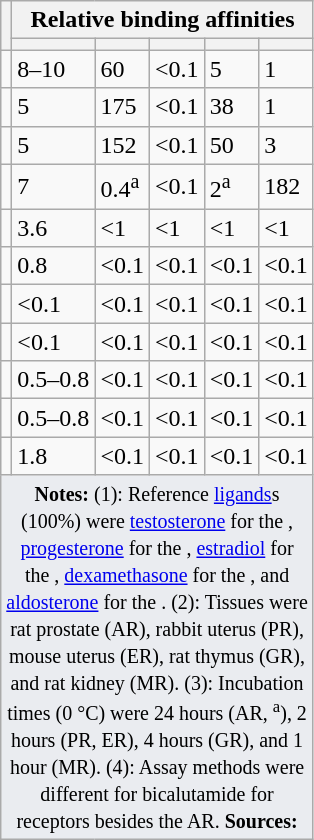<table class="wikitable sortable floatright">
<tr>
<th rowspan="2"></th>
<th colspan="5">Relative binding affinities</th>
</tr>
<tr>
<th></th>
<th></th>
<th></th>
<th></th>
<th></th>
</tr>
<tr>
<td></td>
<td>8–10</td>
<td>60</td>
<td><0.1</td>
<td>5</td>
<td>1</td>
</tr>
<tr>
<td></td>
<td>5</td>
<td>175</td>
<td><0.1</td>
<td>38</td>
<td>1</td>
</tr>
<tr>
<td></td>
<td>5</td>
<td>152</td>
<td><0.1</td>
<td>50</td>
<td>3</td>
</tr>
<tr>
<td></td>
<td>7</td>
<td>0.4<sup>a</sup></td>
<td><0.1</td>
<td>2<sup>a</sup></td>
<td>182</td>
</tr>
<tr>
<td></td>
<td>3.6</td>
<td><1</td>
<td><1</td>
<td><1</td>
<td><1</td>
</tr>
<tr>
<td></td>
<td>0.8</td>
<td><0.1</td>
<td><0.1</td>
<td><0.1</td>
<td><0.1</td>
</tr>
<tr>
<td></td>
<td><0.1</td>
<td><0.1</td>
<td><0.1</td>
<td><0.1</td>
<td><0.1</td>
</tr>
<tr>
<td></td>
<td><0.1</td>
<td><0.1</td>
<td><0.1</td>
<td><0.1</td>
<td><0.1</td>
</tr>
<tr>
<td></td>
<td>0.5–0.8</td>
<td><0.1</td>
<td><0.1</td>
<td><0.1</td>
<td><0.1</td>
</tr>
<tr>
<td></td>
<td>0.5–0.8</td>
<td><0.1</td>
<td><0.1</td>
<td><0.1</td>
<td><0.1</td>
</tr>
<tr>
<td></td>
<td>1.8</td>
<td><0.1</td>
<td><0.1</td>
<td><0.1</td>
<td><0.1</td>
</tr>
<tr class="sortbottom">
<td colspan="6" style="width: 1px; background-color:#eaecf0; text-align: center;"><small><strong>Notes:</strong> (1): Reference <a href='#'>ligands</a>s (100%) were <a href='#'>testosterone</a> for the , <a href='#'>progesterone</a> for the , <a href='#'>estradiol</a> for the , <a href='#'>dexamethasone</a> for the , and <a href='#'>aldosterone</a> for the . (2): Tissues were rat prostate (AR), rabbit uterus (PR), mouse uterus (ER), rat thymus (GR), and rat kidney (MR). (3): Incubation times (0 °C) were 24 hours (AR, <sup>a</sup>), 2 hours (PR, ER), 4 hours (GR), and 1 hour (MR). (4): Assay methods were different for bicalutamide for receptors besides the AR. <strong>Sources:</strong></small></td>
</tr>
</table>
